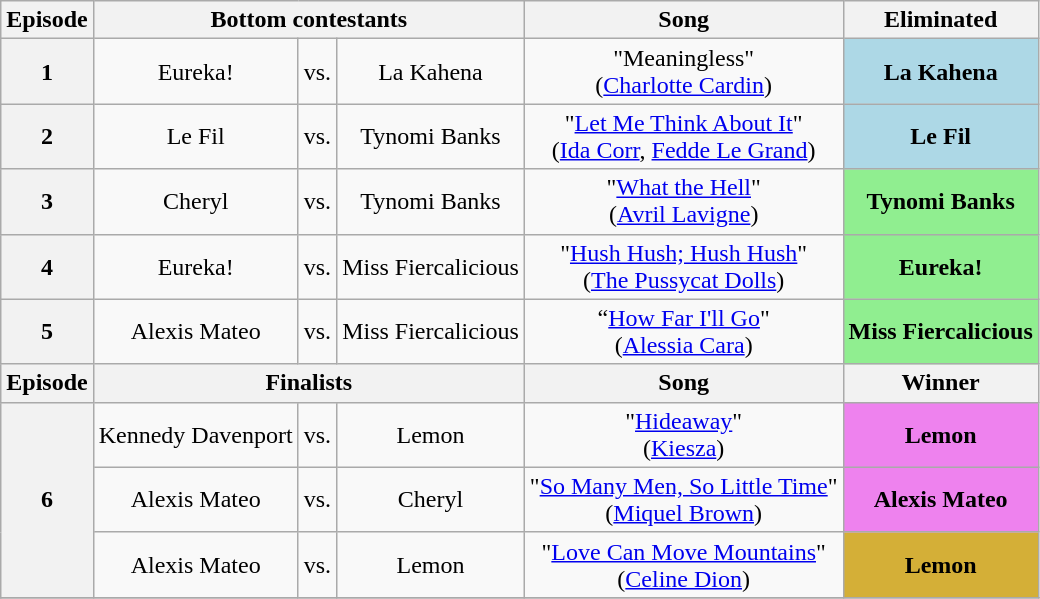<table class="wikitable" style="text-align:center">
<tr>
<th scope="col">Episode</th>
<th scope="col" colspan="3">Bottom contestants</th>
<th scope="col">Song</th>
<th scope="col">Eliminated</th>
</tr>
<tr>
<th scope="row">1</th>
<td>Eureka!</td>
<td>vs.</td>
<td>La Kahena</td>
<td>"Meaningless"<br>(<a href='#'>Charlotte Cardin</a>)</td>
<td bgcolor="lightblue"><strong>La Kahena</strong></td>
</tr>
<tr>
<th scope="row">2</th>
<td>Le Fil</td>
<td>vs.</td>
<td>Tynomi Banks</td>
<td nowrap>"<a href='#'>Let Me Think About It</a>"<br>(<a href='#'>Ida Corr</a>, <a href='#'>Fedde Le Grand</a>)</td>
<td bgcolor="lightblue"><strong>Le Fil</strong></td>
</tr>
<tr>
<th scope="row">3</th>
<td>Cheryl</td>
<td>vs.</td>
<td>Tynomi Banks</td>
<td>"<a href='#'>What the Hell</a>"<br>(<a href='#'>Avril Lavigne</a>)</td>
<td bgcolor="lightgreen"><strong>Tynomi Banks</strong></td>
</tr>
<tr>
<th scope="row">4</th>
<td>Eureka!</td>
<td>vs.</td>
<td nowrap>Miss Fiercalicious</td>
<td>"<a href='#'>Hush Hush; Hush Hush</a>"<br>(<a href='#'>The Pussycat Dolls</a>)</td>
<td bgcolor="lightgreen"><strong>Eureka!</strong></td>
</tr>
<tr>
<th scope="row">5</th>
<td nowrap>Alexis Mateo</td>
<td>vs.</td>
<td>Miss Fiercalicious</td>
<td>“<a href='#'>How Far I'll Go</a>"<br>(<a href='#'>Alessia Cara</a>)</td>
<td bgcolor="lightgreen" nowrap><strong>Miss Fiercalicious</strong></td>
</tr>
<tr>
<th scope="col">Episode</th>
<th scope="col" colspan="3">Finalists</th>
<th scope="col">Song</th>
<th scope="col">Winner</th>
</tr>
<tr>
<th scope="row" rowspan="3">6</th>
<td nowrap>Kennedy Davenport</td>
<td>vs.</td>
<td>Lemon</td>
<td>"<a href='#'>Hideaway</a>"<br>(<a href='#'>Kiesza</a>)</td>
<td bgcolor="violet"><strong>Lemon</strong></td>
</tr>
<tr>
<td>Alexis Mateo</td>
<td>vs.</td>
<td>Cheryl</td>
<td nowrap>"<a href='#'>So Many Men, So Little Time</a>"<br>(<a href='#'>Miquel Brown</a>)</td>
<td bgcolor="violet"><strong>Alexis Mateo</strong></td>
</tr>
<tr>
<td>Alexis Mateo</td>
<td>vs.</td>
<td>Lemon</td>
<td>"<a href='#'>Love Can Move Mountains</a>"<br> (<a href='#'>Celine Dion</a>)</td>
<td bgcolor="D4AF37"><strong>Lemon</strong></td>
</tr>
<tr>
</tr>
</table>
